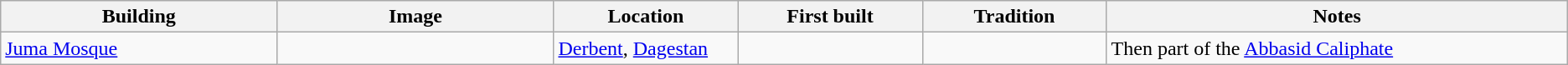<table class="wikitable sortable">
<tr>
<th style="width:15%">Building</th>
<th class="unsortable"; style="width:15%">Image</th>
<th style="width:10%">Location</th>
<th style="width:10%">First built</th>
<th style="width:10%">Tradition</th>
<th class="unsortable"; style="width:25%">Notes</th>
</tr>
<tr>
<td><a href='#'>Juma Mosque</a></td>
<td></td>
<td><a href='#'>Derbent</a>, <a href='#'>Dagestan</a></td>
<td></td>
<td></td>
<td>Then part of the <a href='#'>Abbasid Caliphate</a></td>
</tr>
</table>
